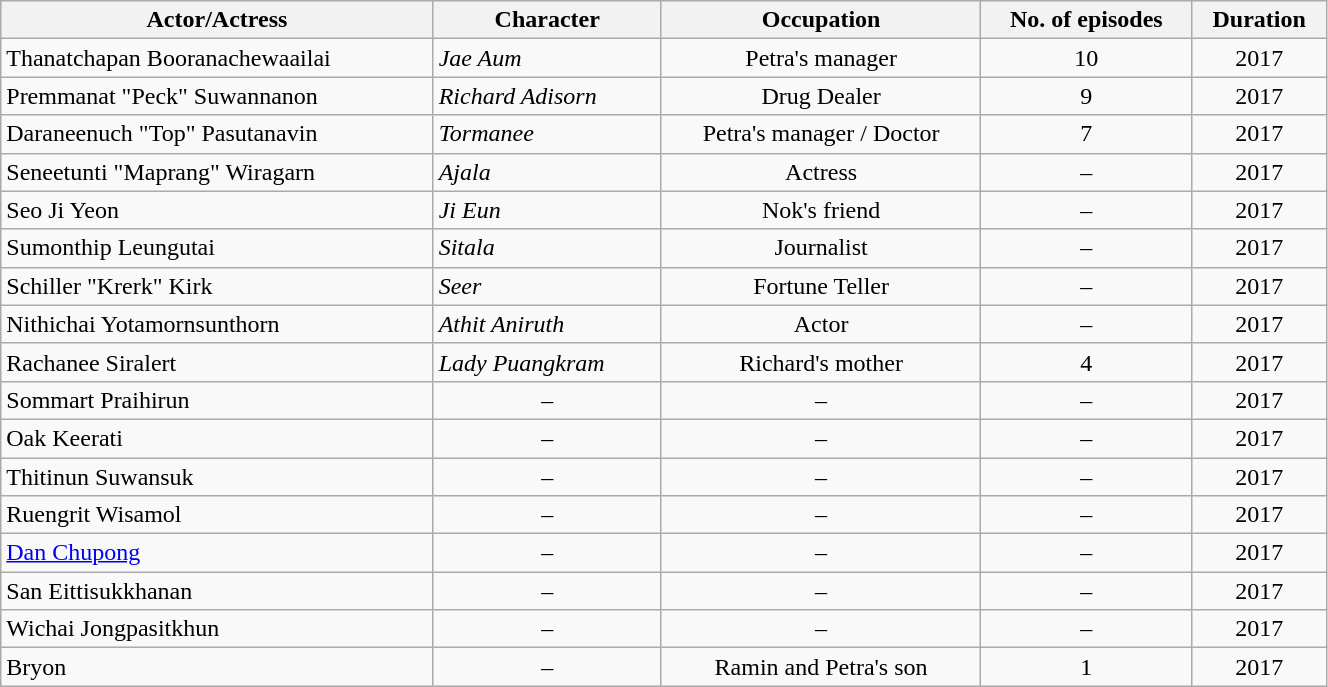<table class="wikitable" width="70%">
<tr>
<th>Actor/Actress</th>
<th>Character</th>
<th>Occupation</th>
<th>No. of episodes</th>
<th>Duration</th>
</tr>
<tr>
<td>Thanatchapan Booranachewaailai</td>
<td><em>Jae Aum</em></td>
<td rowspan="1" align="center">Petra's manager</td>
<td rowspan="1" align="center">10</td>
<td align="center">2017</td>
</tr>
<tr>
<td>Premmanat "Peck" Suwannanon</td>
<td><em>Richard Adisorn</em></td>
<td rowspan="1" align="center">Drug Dealer</td>
<td rowspan="1" align="center">9</td>
<td align="center">2017</td>
</tr>
<tr>
<td>Daraneenuch "Top" Pasutanavin</td>
<td><em>Tormanee</em></td>
<td rowspan="1" align="center">Petra's manager / Doctor</td>
<td rowspan="1" align="center">7</td>
<td align="center">2017</td>
</tr>
<tr>
<td>Seneetunti "Maprang" Wiragarn</td>
<td><em>Ajala</em></td>
<td rowspan="1" align="center">Actress</td>
<td rowspan="1" align="center">–</td>
<td align="center">2017</td>
</tr>
<tr>
<td>Seo Ji Yeon</td>
<td><em>Ji Eun</em></td>
<td rowspan="1" align="center">Nok's friend</td>
<td rowspan="1" align="center">–</td>
<td align="center">2017</td>
</tr>
<tr>
<td>Sumonthip Leungutai</td>
<td><em>Sitala</em></td>
<td rowspan="1" align="center">Journalist</td>
<td rowspan="1" align="center">–</td>
<td align="center">2017</td>
</tr>
<tr>
<td>Schiller "Krerk" Kirk</td>
<td><em>Seer</em></td>
<td rowspan="1" align="center">Fortune Teller</td>
<td rowspan="1" align="center">–</td>
<td align="center">2017</td>
</tr>
<tr>
<td>Nithichai Yotamornsunthorn</td>
<td><em>Athit Aniruth</em></td>
<td rowspan="1" align="center">Actor</td>
<td rowspan="1" align="center">–</td>
<td align="center">2017</td>
</tr>
<tr>
<td>Rachanee Siralert</td>
<td><em>Lady Puangkram</em></td>
<td rowspan="1" align="center">Richard's mother</td>
<td rowspan="1" align="center">4</td>
<td align="center">2017</td>
</tr>
<tr>
<td>Sommart Praihirun</td>
<td rowspan="1" align="center">–</td>
<td rowspan="1" align="center">–</td>
<td rowspan="1" align="center">–</td>
<td align="center">2017</td>
</tr>
<tr>
<td>Oak Keerati</td>
<td rowspan="1" align="center">–</td>
<td rowspan="1" align="center">–</td>
<td rowspan="1" align="center">–</td>
<td align="center">2017</td>
</tr>
<tr>
<td>Thitinun Suwansuk</td>
<td rowspan="1" align="center">–</td>
<td rowspan="1" align="center">–</td>
<td rowspan="1" align="center">–</td>
<td align="center">2017</td>
</tr>
<tr>
<td>Ruengrit Wisamol</td>
<td rowspan="1" align="center">–</td>
<td rowspan="1" align="center">–</td>
<td rowspan="1" align="center">–</td>
<td align="center">2017</td>
</tr>
<tr>
<td><a href='#'>Dan Chupong</a></td>
<td rowspan="1" align="center">–</td>
<td rowspan="1" align="center">–</td>
<td rowspan="1" align="center">–</td>
<td align="center">2017</td>
</tr>
<tr>
<td>San Eittisukkhanan</td>
<td rowspan="1" align="center">–</td>
<td rowspan="1" align="center">–</td>
<td rowspan="1" align="center">–</td>
<td align="center">2017</td>
</tr>
<tr>
<td>Wichai Jongpasitkhun</td>
<td rowspan="1" align="center">–</td>
<td rowspan="1" align="center">–</td>
<td rowspan="1" align="center">–</td>
<td align="center">2017</td>
</tr>
<tr>
<td>Bryon</td>
<td rowspan="1" align="center">–</td>
<td rowspan="1" align="center">Ramin and Petra's son</td>
<td rowspan="1" align="center">1</td>
<td align="center">2017</td>
</tr>
</table>
